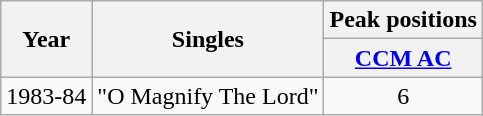<table class="wikitable">
<tr>
<th rowspan="2">Year</th>
<th rowspan="2">Singles</th>
<th colspan="1">Peak positions</th>
</tr>
<tr>
<th><a href='#'>CCM AC</a></th>
</tr>
<tr>
<td>1983-84</td>
<td>"O Magnify The Lord"</td>
<td align="center">6</td>
</tr>
</table>
